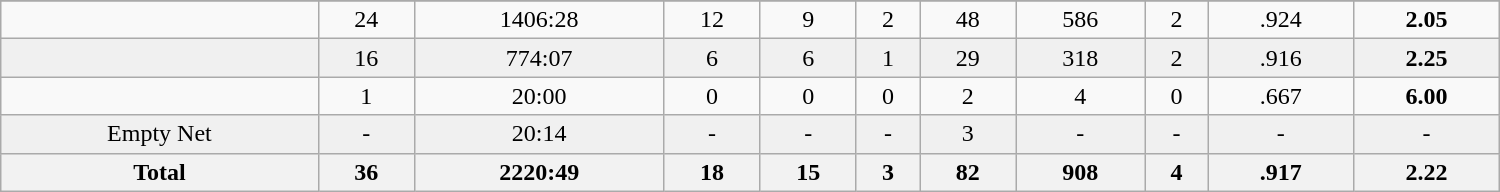<table class="wikitable sortable" width ="1000">
<tr align="center">
</tr>
<tr align="center" bgcolor="">
<td></td>
<td>24</td>
<td>1406:28</td>
<td>12</td>
<td>9</td>
<td>2</td>
<td>48</td>
<td>586</td>
<td>2</td>
<td>.924</td>
<td><strong>2.05</strong></td>
</tr>
<tr align="center" bgcolor="f0f0f0">
<td></td>
<td>16</td>
<td>774:07</td>
<td>6</td>
<td>6</td>
<td>1</td>
<td>29</td>
<td>318</td>
<td>2</td>
<td>.916</td>
<td><strong>2.25</strong></td>
</tr>
<tr align="center" bgcolor="">
<td></td>
<td>1</td>
<td>20:00</td>
<td>0</td>
<td>0</td>
<td>0</td>
<td>2</td>
<td>4</td>
<td>0</td>
<td>.667</td>
<td><strong>6.00</strong></td>
</tr>
<tr align="center" bgcolor="f0f0f0">
<td>Empty Net</td>
<td>-</td>
<td>20:14</td>
<td>-</td>
<td>-</td>
<td>-</td>
<td>3</td>
<td>-</td>
<td>-</td>
<td>-</td>
<td>-</td>
</tr>
<tr>
<th>Total</th>
<th>36</th>
<th>2220:49</th>
<th>18</th>
<th>15</th>
<th>3</th>
<th>82</th>
<th>908</th>
<th>4</th>
<th>.917</th>
<th>2.22</th>
</tr>
</table>
